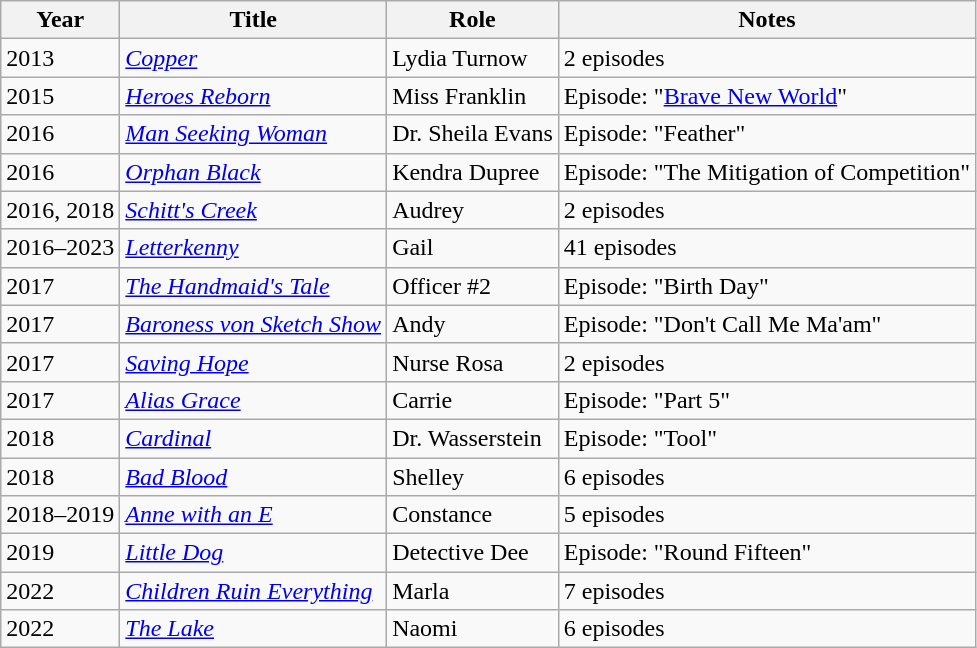<table class="wikitable sortable">
<tr>
<th>Year</th>
<th>Title</th>
<th>Role</th>
<th>Notes</th>
</tr>
<tr>
<td>2013</td>
<td><a href='#'><em>Copper</em></a></td>
<td>Lydia Turnow</td>
<td>2 episodes</td>
</tr>
<tr>
<td>2015</td>
<td><a href='#'><em>Heroes Reborn</em></a></td>
<td>Miss Franklin</td>
<td>Episode: "<a href='#'>Brave New World</a>"</td>
</tr>
<tr>
<td>2016</td>
<td><em><a href='#'>Man Seeking Woman</a></em></td>
<td>Dr. Sheila Evans</td>
<td>Episode: "Feather"</td>
</tr>
<tr>
<td>2016</td>
<td><em><a href='#'>Orphan Black</a></em></td>
<td>Kendra Dupree</td>
<td>Episode: "The Mitigation of Competition"</td>
</tr>
<tr>
<td>2016, 2018</td>
<td><em><a href='#'>Schitt's Creek</a></em></td>
<td>Audrey</td>
<td>2 episodes</td>
</tr>
<tr>
<td>2016–2023</td>
<td><a href='#'><em>Letterkenny</em></a></td>
<td>Gail</td>
<td>41 episodes</td>
</tr>
<tr>
<td>2017</td>
<td data-sort-value="Handmaid's Tale, The"><a href='#'><em>The Handmaid's Tale</em></a></td>
<td>Officer #2</td>
<td>Episode: "Birth Day"</td>
</tr>
<tr>
<td>2017</td>
<td><em><a href='#'>Baroness von Sketch Show</a></em></td>
<td>Andy</td>
<td>Episode: "Don't Call Me Ma'am"</td>
</tr>
<tr>
<td>2017</td>
<td><em><a href='#'>Saving Hope</a></em></td>
<td>Nurse Rosa</td>
<td>2 episodes</td>
</tr>
<tr>
<td>2017</td>
<td><a href='#'><em>Alias Grace</em></a></td>
<td>Carrie</td>
<td>Episode: "Part 5"</td>
</tr>
<tr>
<td>2018</td>
<td><a href='#'><em>Cardinal</em></a></td>
<td>Dr. Wasserstein</td>
<td>Episode: "Tool"</td>
</tr>
<tr>
<td>2018</td>
<td><a href='#'><em>Bad Blood</em></a></td>
<td>Shelley</td>
<td>6 episodes</td>
</tr>
<tr>
<td>2018–2019</td>
<td><em><a href='#'>Anne with an E</a></em></td>
<td>Constance</td>
<td>5 episodes</td>
</tr>
<tr>
<td>2019</td>
<td><a href='#'><em>Little Dog</em></a></td>
<td>Detective Dee</td>
<td>Episode: "Round Fifteen"</td>
</tr>
<tr>
<td>2022</td>
<td><em><a href='#'>Children Ruin Everything</a></em></td>
<td>Marla</td>
<td>7 episodes</td>
</tr>
<tr>
<td>2022</td>
<td data-sort-value="Lake, The"><a href='#'><em>The Lake</em></a></td>
<td>Naomi</td>
<td>6 episodes</td>
</tr>
</table>
